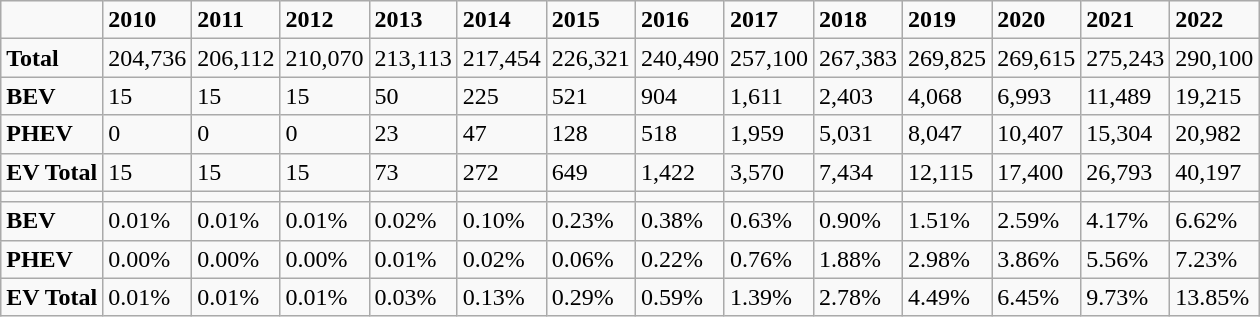<table class="wikitable sortable">
<tr>
<td></td>
<td><strong>2010</strong></td>
<td><strong>2011</strong></td>
<td><strong>2012</strong></td>
<td><strong>2013</strong></td>
<td><strong>2014</strong></td>
<td><strong>2015</strong></td>
<td><strong>2016</strong></td>
<td><strong>2017</strong></td>
<td><strong>2018</strong></td>
<td><strong>2019</strong></td>
<td><strong>2020</strong></td>
<td><strong>2021</strong></td>
<td><strong>2022</strong></td>
</tr>
<tr>
<td><strong>Total</strong></td>
<td>204,736</td>
<td>206,112</td>
<td>210,070</td>
<td>213,113</td>
<td>217,454</td>
<td>226,321</td>
<td>240,490</td>
<td>257,100</td>
<td>267,383</td>
<td>269,825</td>
<td>269,615</td>
<td>275,243</td>
<td>290,100</td>
</tr>
<tr>
<td><strong>BEV</strong></td>
<td>15</td>
<td>15</td>
<td>15</td>
<td>50</td>
<td>225</td>
<td>521</td>
<td>904</td>
<td>1,611</td>
<td>2,403</td>
<td>4,068</td>
<td>6,993</td>
<td>11,489</td>
<td>19,215</td>
</tr>
<tr>
<td><strong>PHEV</strong></td>
<td>0</td>
<td>0</td>
<td>0</td>
<td>23</td>
<td>47</td>
<td>128</td>
<td>518</td>
<td>1,959</td>
<td>5,031</td>
<td>8,047</td>
<td>10,407</td>
<td>15,304</td>
<td>20,982</td>
</tr>
<tr>
<td><strong>EV Total</strong></td>
<td>15</td>
<td>15</td>
<td>15</td>
<td>73</td>
<td>272</td>
<td>649</td>
<td>1,422</td>
<td>3,570</td>
<td>7,434</td>
<td>12,115</td>
<td>17,400</td>
<td>26,793</td>
<td>40,197</td>
</tr>
<tr>
<td></td>
<td></td>
<td></td>
<td></td>
<td></td>
<td></td>
<td></td>
<td></td>
<td></td>
<td></td>
<td></td>
<td></td>
<td></td>
<td></td>
</tr>
<tr>
<td><strong>BEV</strong></td>
<td>0.01%</td>
<td>0.01%</td>
<td>0.01%</td>
<td>0.02%</td>
<td>0.10%</td>
<td>0.23%</td>
<td>0.38%</td>
<td>0.63%</td>
<td>0.90%</td>
<td>1.51%</td>
<td>2.59%</td>
<td>4.17%</td>
<td>6.62%</td>
</tr>
<tr>
<td><strong>PHEV</strong></td>
<td>0.00%</td>
<td>0.00%</td>
<td>0.00%</td>
<td>0.01%</td>
<td>0.02%</td>
<td>0.06%</td>
<td>0.22%</td>
<td>0.76%</td>
<td>1.88%</td>
<td>2.98%</td>
<td>3.86%</td>
<td>5.56%</td>
<td>7.23%</td>
</tr>
<tr>
<td><strong>EV Total</strong></td>
<td>0.01%</td>
<td>0.01%</td>
<td>0.01%</td>
<td>0.03%</td>
<td>0.13%</td>
<td>0.29%</td>
<td>0.59%</td>
<td>1.39%</td>
<td>2.78%</td>
<td>4.49%</td>
<td>6.45%</td>
<td>9.73%</td>
<td>13.85%</td>
</tr>
</table>
